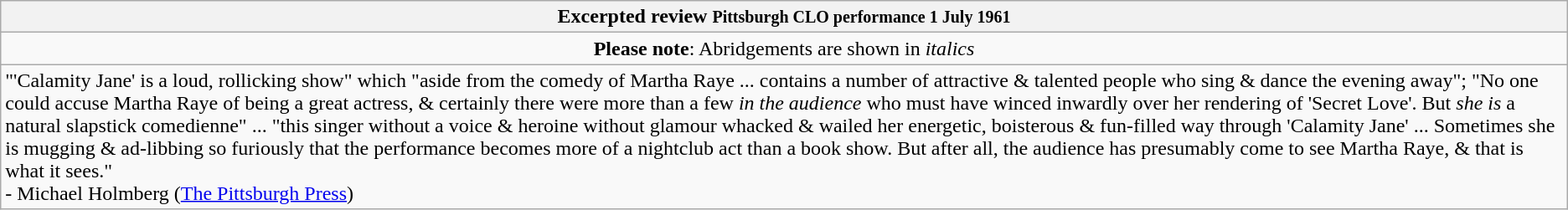<table class="wikitable floatright collapsible collapsed">
<tr>
<th>Excerpted review <small>Pittsburgh CLO performance 1 July 1961</small></th>
</tr>
<tr>
<td style="text-align:center;"><strong>Please note</strong>: Abridgements are shown in <em>italics</em></td>
</tr>
<tr>
<td>"'Calamity Jane' is a loud, rollicking show" which "aside from the comedy of Martha Raye ... contains a number of attractive & talented people who sing & dance the evening away"; "No one could accuse Martha Raye of being a great actress, & certainly there were more than a few <em>in the audience</em> who must have winced inwardly over her rendering of 'Secret Love'. But <em>she is</em> a natural slapstick comedienne" ... "this singer without a voice & heroine without glamour whacked & wailed her energetic, boisterous & fun-filled way through 'Calamity Jane' ... Sometimes she is mugging & ad-libbing so furiously that the performance becomes more of a nightclub act than a book show. But after all, the audience has presumably come to see Martha Raye, & that is what it sees."<br>- Michael Holmberg (<a href='#'>The Pittsburgh Press</a>) </td>
</tr>
</table>
